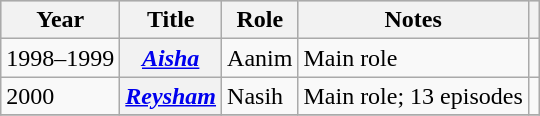<table class="wikitable sortable plainrowheaders">
<tr style="background:#ccc; text-align:center;">
<th scope="col">Year</th>
<th scope="col">Title</th>
<th scope="col">Role</th>
<th scope="col">Notes</th>
<th scope="col" class="unsortable"></th>
</tr>
<tr>
<td>1998–1999</td>
<th scope="row"><em><a href='#'>Aisha</a></em></th>
<td>Aanim</td>
<td>Main role</td>
<td style="text-align: center;"></td>
</tr>
<tr>
<td>2000</td>
<th scope="row"><em><a href='#'>Reysham</a></em></th>
<td>Nasih</td>
<td>Main role; 13 episodes</td>
<td style="text-align: center;"></td>
</tr>
<tr>
</tr>
</table>
